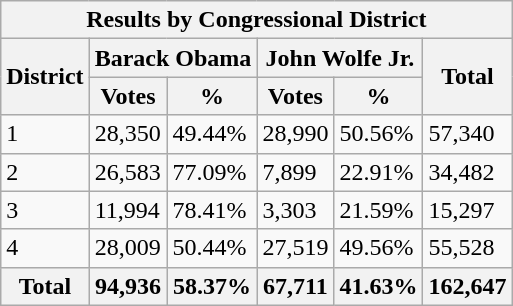<table class="wikitable sortable">
<tr>
<th colspan="6"><strong>Results by Congressional District</strong></th>
</tr>
<tr>
<th rowspan="2">District</th>
<th colspan="2">Barack Obama</th>
<th colspan="2">John Wolfe Jr.</th>
<th rowspan="2">Total</th>
</tr>
<tr>
<th>Votes</th>
<th>%</th>
<th>Votes</th>
<th>%</th>
</tr>
<tr>
<td>1</td>
<td>28,350</td>
<td>49.44%</td>
<td>28,990</td>
<td>50.56%</td>
<td>57,340</td>
</tr>
<tr>
<td>2</td>
<td>26,583</td>
<td>77.09%</td>
<td>7,899</td>
<td>22.91%</td>
<td>34,482</td>
</tr>
<tr>
<td>3</td>
<td>11,994</td>
<td>78.41%</td>
<td>3,303</td>
<td>21.59%</td>
<td>15,297</td>
</tr>
<tr>
<td>4</td>
<td>28,009</td>
<td>50.44%</td>
<td>27,519</td>
<td>49.56%</td>
<td>55,528</td>
</tr>
<tr>
<th>Total</th>
<th>94,936</th>
<th>58.37%</th>
<th>67,711</th>
<th>41.63%</th>
<th>162,647</th>
</tr>
</table>
